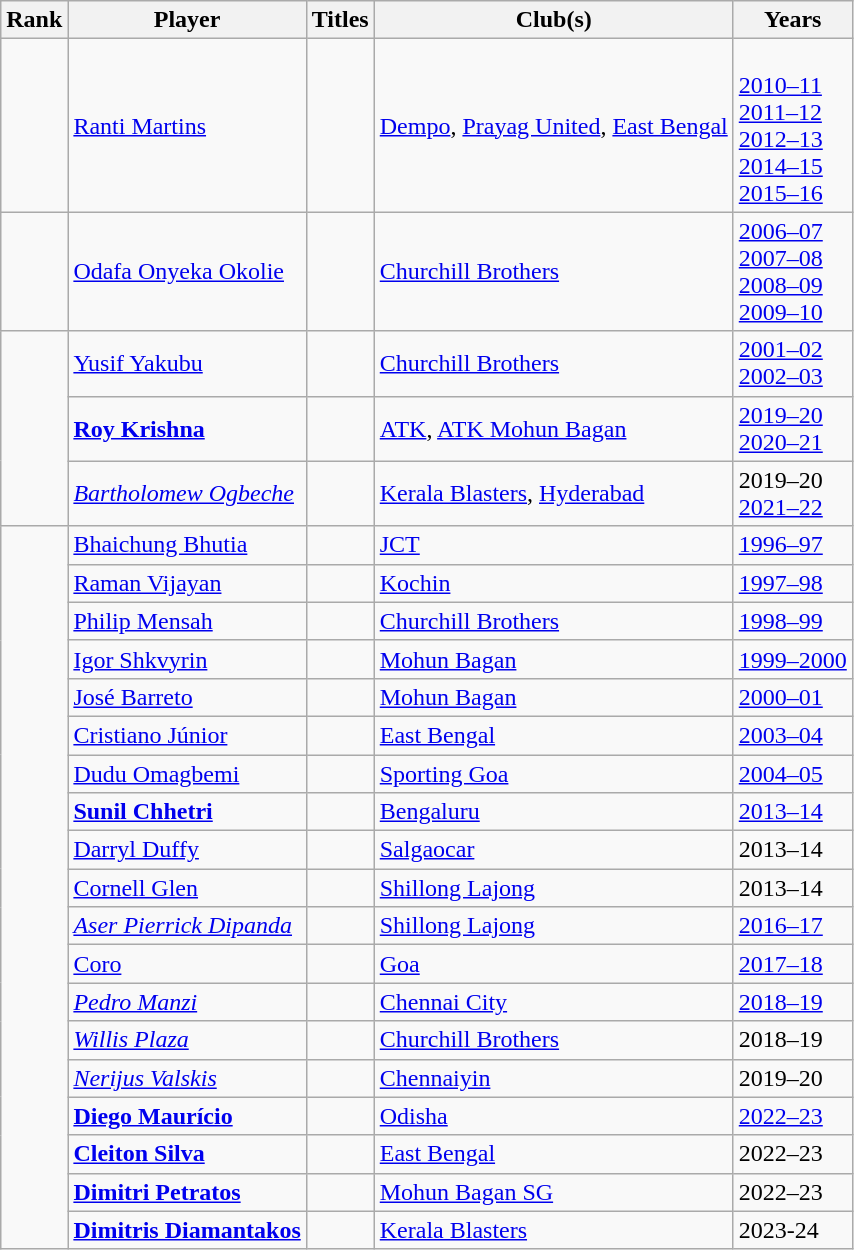<table class="wikitable sortable">
<tr>
<th>Rank</th>
<th>Player</th>
<th>Titles</th>
<th>Club(s)</th>
<th>Years</th>
</tr>
<tr>
<td></td>
<td> <a href='#'>Ranti Martins</a></td>
<td></td>
<td><a href='#'>Dempo</a>, <a href='#'>Prayag United</a>, <a href='#'>East Bengal</a></td>
<td><br><a href='#'>2010–11</a><br><a href='#'>2011–12</a><br><a href='#'>2012–13</a><br><a href='#'>2014–15</a><br><a href='#'>2015–16</a></td>
</tr>
<tr>
<td></td>
<td> <a href='#'>Odafa Onyeka Okolie</a></td>
<td></td>
<td><a href='#'>Churchill Brothers</a></td>
<td><a href='#'>2006–07</a><br><a href='#'>2007–08</a><br><a href='#'>2008–09</a><br><a href='#'>2009–10</a></td>
</tr>
<tr>
<td rowspan="3"></td>
<td> <a href='#'>Yusif Yakubu</a></td>
<td></td>
<td><a href='#'>Churchill Brothers</a></td>
<td><a href='#'>2001–02</a><br><a href='#'>2002–03</a></td>
</tr>
<tr>
<td> <strong><a href='#'>Roy Krishna</a></strong></td>
<td></td>
<td><a href='#'>ATK</a>, <a href='#'>ATK Mohun Bagan</a></td>
<td><a href='#'>2019–20</a><br><a href='#'>2020–21</a></td>
</tr>
<tr>
<td> <em><a href='#'>Bartholomew Ogbeche</a></em></td>
<td></td>
<td><a href='#'>Kerala Blasters</a>, <a href='#'>Hyderabad</a></td>
<td>2019–20<br><a href='#'>2021–22</a></td>
</tr>
<tr>
<td rowspan="19"></td>
<td> <a href='#'>Bhaichung Bhutia</a></td>
<td></td>
<td><a href='#'>JCT</a></td>
<td><a href='#'>1996–97</a></td>
</tr>
<tr>
<td> <a href='#'>Raman Vijayan</a></td>
<td></td>
<td><a href='#'>Kochin</a></td>
<td><a href='#'>1997–98</a></td>
</tr>
<tr>
<td> <a href='#'>Philip Mensah</a></td>
<td></td>
<td><a href='#'>Churchill Brothers</a></td>
<td><a href='#'>1998–99</a></td>
</tr>
<tr>
<td> <a href='#'>Igor Shkvyrin</a></td>
<td></td>
<td><a href='#'>Mohun Bagan</a></td>
<td><a href='#'>1999–2000</a></td>
</tr>
<tr>
<td> <a href='#'>José Barreto</a></td>
<td></td>
<td><a href='#'>Mohun Bagan</a></td>
<td><a href='#'>2000–01</a></td>
</tr>
<tr>
<td> <a href='#'>Cristiano Júnior</a></td>
<td></td>
<td><a href='#'>East Bengal</a></td>
<td><a href='#'>2003–04</a></td>
</tr>
<tr>
<td> <a href='#'>Dudu Omagbemi</a></td>
<td></td>
<td><a href='#'>Sporting Goa</a></td>
<td><a href='#'>2004–05</a></td>
</tr>
<tr>
<td> <strong><a href='#'>Sunil Chhetri</a></strong></td>
<td></td>
<td><a href='#'>Bengaluru</a></td>
<td><a href='#'>2013–14</a></td>
</tr>
<tr>
<td> <a href='#'>Darryl Duffy</a></td>
<td></td>
<td><a href='#'>Salgaocar</a></td>
<td>2013–14</td>
</tr>
<tr>
<td> <a href='#'>Cornell Glen</a></td>
<td></td>
<td><a href='#'>Shillong Lajong</a></td>
<td>2013–14</td>
</tr>
<tr>
<td> <em><a href='#'>Aser Pierrick Dipanda</a></em></td>
<td></td>
<td><a href='#'>Shillong Lajong</a></td>
<td><a href='#'>2016–17</a></td>
</tr>
<tr>
<td> <a href='#'>Coro</a></td>
<td></td>
<td><a href='#'>Goa</a></td>
<td><a href='#'>2017–18</a></td>
</tr>
<tr>
<td> <em><a href='#'>Pedro Manzi</a></em></td>
<td></td>
<td><a href='#'>Chennai City</a></td>
<td><a href='#'>2018–19</a></td>
</tr>
<tr>
<td> <em><a href='#'>Willis Plaza</a></em></td>
<td></td>
<td><a href='#'>Churchill Brothers</a></td>
<td>2018–19</td>
</tr>
<tr>
<td> <em><a href='#'>Nerijus Valskis</a></em></td>
<td></td>
<td><a href='#'>Chennaiyin</a></td>
<td>2019–20</td>
</tr>
<tr>
<td> <strong><a href='#'>Diego Maurício</a></strong></td>
<td></td>
<td><a href='#'>Odisha</a></td>
<td><a href='#'>2022–23</a></td>
</tr>
<tr>
<td> <strong><a href='#'>Cleiton Silva</a></strong></td>
<td></td>
<td><a href='#'>East Bengal</a></td>
<td>2022–23</td>
</tr>
<tr>
<td> <strong><a href='#'>Dimitri Petratos</a></strong></td>
<td></td>
<td><a href='#'>Mohun Bagan SG</a></td>
<td>2022–23</td>
</tr>
<tr>
<td> <strong><a href='#'>Dimitris Diamantakos</a></strong></td>
<td></td>
<td><a href='#'>Kerala Blasters</a></td>
<td>2023-24</td>
</tr>
</table>
